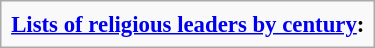<table class="infobox" style="font-size: 95%">
<tr>
<td><strong><a href='#'>Lists of religious leaders by century</a>:</strong><br></td>
</tr>
</table>
